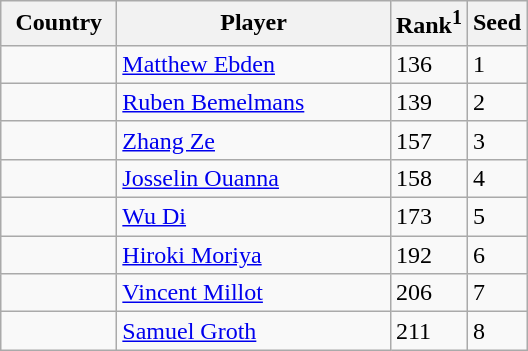<table class="sortable wikitable">
<tr>
<th width="70">Country</th>
<th width="175">Player</th>
<th>Rank<sup>1</sup></th>
<th>Seed</th>
</tr>
<tr>
<td></td>
<td><a href='#'>Matthew Ebden</a></td>
<td>136</td>
<td>1</td>
</tr>
<tr>
<td></td>
<td><a href='#'>Ruben Bemelmans</a></td>
<td>139</td>
<td>2</td>
</tr>
<tr>
<td></td>
<td><a href='#'>Zhang Ze</a></td>
<td>157</td>
<td>3</td>
</tr>
<tr>
<td></td>
<td><a href='#'>Josselin Ouanna</a></td>
<td>158</td>
<td>4</td>
</tr>
<tr>
<td></td>
<td><a href='#'>Wu Di</a></td>
<td>173</td>
<td>5</td>
</tr>
<tr>
<td></td>
<td><a href='#'>Hiroki Moriya</a></td>
<td>192</td>
<td>6</td>
</tr>
<tr>
<td></td>
<td><a href='#'>Vincent Millot</a></td>
<td>206</td>
<td>7</td>
</tr>
<tr>
<td></td>
<td><a href='#'>Samuel Groth</a></td>
<td>211</td>
<td>8</td>
</tr>
</table>
